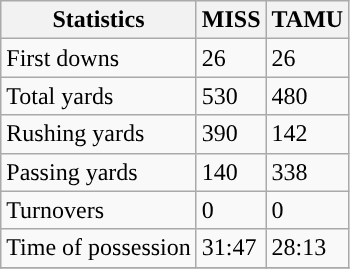<table class="wikitable" style="float: left;">
<tr>
<th>Statistics</th>
<th>MISS</th>
<th>TAMU</th>
</tr>
<tr>
<td>First downs</td>
<td>26</td>
<td>26</td>
</tr>
<tr>
<td>Total yards</td>
<td>530</td>
<td>480</td>
</tr>
<tr>
<td>Rushing yards</td>
<td>390</td>
<td>142</td>
</tr>
<tr>
<td>Passing yards</td>
<td>140</td>
<td>338</td>
</tr>
<tr>
<td>Turnovers</td>
<td>0</td>
<td>0</td>
</tr>
<tr>
<td>Time of possession</td>
<td>31:47</td>
<td>28:13</td>
</tr>
<tr>
</tr>
</table>
